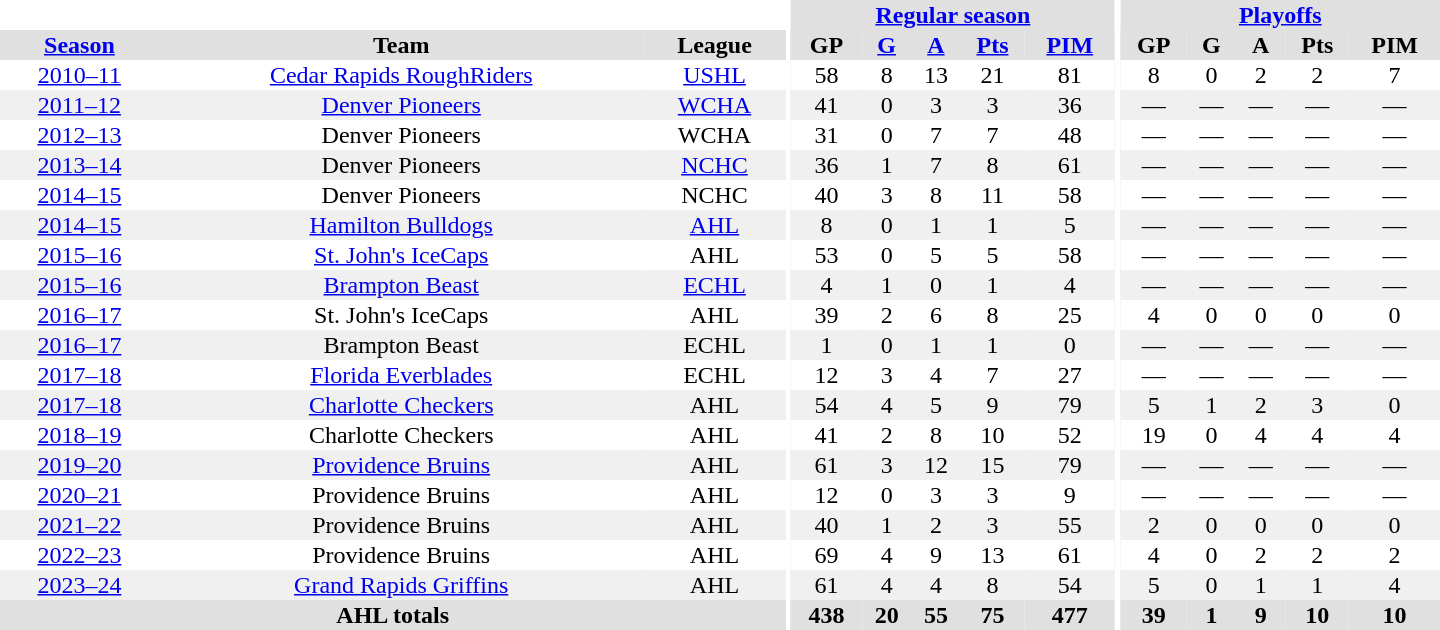<table border="0" cellpadding="1" cellspacing="0" style="text-align:center; width:60em">
<tr bgcolor="#e0e0e0">
<th colspan="3" bgcolor="#ffffff"></th>
<th rowspan="99" bgcolor="#ffffff"></th>
<th colspan="5"><a href='#'>Regular season</a></th>
<th rowspan="99" bgcolor="#ffffff"></th>
<th colspan="5"><a href='#'>Playoffs</a></th>
</tr>
<tr bgcolor="#e0e0e0">
<th><a href='#'>Season</a></th>
<th>Team</th>
<th>League</th>
<th>GP</th>
<th><a href='#'>G</a></th>
<th><a href='#'>A</a></th>
<th><a href='#'>Pts</a></th>
<th><a href='#'>PIM</a></th>
<th>GP</th>
<th>G</th>
<th>A</th>
<th>Pts</th>
<th>PIM</th>
</tr>
<tr ALIGN="center">
<td><a href='#'>2010–11</a></td>
<td><a href='#'>Cedar Rapids RoughRiders</a></td>
<td><a href='#'>USHL</a></td>
<td>58</td>
<td>8</td>
<td>13</td>
<td>21</td>
<td>81</td>
<td>8</td>
<td>0</td>
<td>2</td>
<td>2</td>
<td>7</td>
</tr>
<tr ALIGN="center" bgcolor="#f0f0f0">
<td><a href='#'>2011–12</a></td>
<td><a href='#'>Denver Pioneers</a></td>
<td><a href='#'>WCHA</a></td>
<td>41</td>
<td>0</td>
<td>3</td>
<td>3</td>
<td>36</td>
<td>—</td>
<td>—</td>
<td>—</td>
<td>—</td>
<td>—</td>
</tr>
<tr ALIGN="center">
<td><a href='#'>2012–13</a></td>
<td>Denver Pioneers</td>
<td>WCHA</td>
<td>31</td>
<td>0</td>
<td>7</td>
<td>7</td>
<td>48</td>
<td>—</td>
<td>—</td>
<td>—</td>
<td>—</td>
<td>—</td>
</tr>
<tr ALIGN="center" bgcolor="#f0f0f0">
<td><a href='#'>2013–14</a></td>
<td>Denver Pioneers</td>
<td><a href='#'>NCHC</a></td>
<td>36</td>
<td>1</td>
<td>7</td>
<td>8</td>
<td>61</td>
<td>—</td>
<td>—</td>
<td>—</td>
<td>—</td>
<td>—</td>
</tr>
<tr ALIGN="center">
<td><a href='#'>2014–15</a></td>
<td>Denver Pioneers</td>
<td>NCHC</td>
<td>40</td>
<td>3</td>
<td>8</td>
<td>11</td>
<td>58</td>
<td>—</td>
<td>—</td>
<td>—</td>
<td>—</td>
<td>—</td>
</tr>
<tr ALIGN="center" bgcolor="#f0f0f0">
<td><a href='#'>2014–15</a></td>
<td><a href='#'>Hamilton Bulldogs</a></td>
<td><a href='#'>AHL</a></td>
<td>8</td>
<td>0</td>
<td>1</td>
<td>1</td>
<td>5</td>
<td>—</td>
<td>—</td>
<td>—</td>
<td>—</td>
<td>—</td>
</tr>
<tr ALIGN="center">
<td><a href='#'>2015–16</a></td>
<td><a href='#'>St. John's IceCaps</a></td>
<td>AHL</td>
<td>53</td>
<td>0</td>
<td>5</td>
<td>5</td>
<td>58</td>
<td>—</td>
<td>—</td>
<td>—</td>
<td>—</td>
<td>—</td>
</tr>
<tr ALIGN="center" bgcolor="#f0f0f0">
<td><a href='#'>2015–16</a></td>
<td><a href='#'>Brampton Beast</a></td>
<td><a href='#'>ECHL</a></td>
<td>4</td>
<td>1</td>
<td>0</td>
<td>1</td>
<td>4</td>
<td>—</td>
<td>—</td>
<td>—</td>
<td>—</td>
<td>—</td>
</tr>
<tr ALIGN="center">
<td><a href='#'>2016–17</a></td>
<td>St. John's IceCaps</td>
<td>AHL</td>
<td>39</td>
<td>2</td>
<td>6</td>
<td>8</td>
<td>25</td>
<td>4</td>
<td>0</td>
<td>0</td>
<td>0</td>
<td>0</td>
</tr>
<tr ALIGN="center" bgcolor="#f0f0f0">
<td><a href='#'>2016–17</a></td>
<td>Brampton Beast</td>
<td>ECHL</td>
<td>1</td>
<td>0</td>
<td>1</td>
<td>1</td>
<td>0</td>
<td>—</td>
<td>—</td>
<td>—</td>
<td>—</td>
<td>—</td>
</tr>
<tr ALIGN="center">
<td><a href='#'>2017–18</a></td>
<td><a href='#'>Florida Everblades</a></td>
<td>ECHL</td>
<td>12</td>
<td>3</td>
<td>4</td>
<td>7</td>
<td>27</td>
<td>—</td>
<td>—</td>
<td>—</td>
<td>—</td>
<td>—</td>
</tr>
<tr ALIGN="center" bgcolor="#f0f0f0">
<td><a href='#'>2017–18</a></td>
<td><a href='#'>Charlotte Checkers</a></td>
<td>AHL</td>
<td>54</td>
<td>4</td>
<td>5</td>
<td>9</td>
<td>79</td>
<td>5</td>
<td>1</td>
<td>2</td>
<td>3</td>
<td>0</td>
</tr>
<tr ALIGN="center">
<td><a href='#'>2018–19</a></td>
<td>Charlotte Checkers</td>
<td>AHL</td>
<td>41</td>
<td>2</td>
<td>8</td>
<td>10</td>
<td>52</td>
<td>19</td>
<td>0</td>
<td>4</td>
<td>4</td>
<td>4</td>
</tr>
<tr ALIGN="center" bgcolor="#f0f0f0">
<td><a href='#'>2019–20</a></td>
<td><a href='#'>Providence Bruins</a></td>
<td>AHL</td>
<td>61</td>
<td>3</td>
<td>12</td>
<td>15</td>
<td>79</td>
<td>—</td>
<td>—</td>
<td>—</td>
<td>—</td>
<td>—</td>
</tr>
<tr ALIGN="center">
<td><a href='#'>2020–21</a></td>
<td>Providence Bruins</td>
<td>AHL</td>
<td>12</td>
<td>0</td>
<td>3</td>
<td>3</td>
<td>9</td>
<td>—</td>
<td>—</td>
<td>—</td>
<td>—</td>
<td>—</td>
</tr>
<tr ALIGN="center" bgcolor="#f0f0f0">
<td><a href='#'>2021–22</a></td>
<td>Providence Bruins</td>
<td>AHL</td>
<td>40</td>
<td>1</td>
<td>2</td>
<td>3</td>
<td>55</td>
<td>2</td>
<td>0</td>
<td>0</td>
<td>0</td>
<td>0</td>
</tr>
<tr ALIGN="center">
<td><a href='#'>2022–23</a></td>
<td>Providence Bruins</td>
<td>AHL</td>
<td>69</td>
<td>4</td>
<td>9</td>
<td>13</td>
<td>61</td>
<td>4</td>
<td>0</td>
<td>2</td>
<td>2</td>
<td>2</td>
</tr>
<tr ALIGN="center" bgcolor="#f0f0f0">
<td><a href='#'>2023–24</a></td>
<td><a href='#'>Grand Rapids Griffins</a></td>
<td>AHL</td>
<td>61</td>
<td>4</td>
<td>4</td>
<td>8</td>
<td>54</td>
<td>5</td>
<td>0</td>
<td>1</td>
<td>1</td>
<td>4</td>
</tr>
<tr bgcolor="#e0e0e0">
<th colspan="3">AHL totals</th>
<th>438</th>
<th>20</th>
<th>55</th>
<th>75</th>
<th>477</th>
<th>39</th>
<th>1</th>
<th>9</th>
<th>10</th>
<th>10</th>
</tr>
</table>
